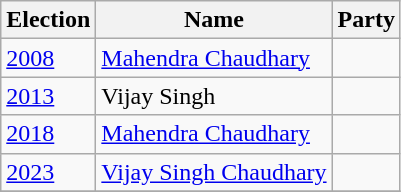<table class="wikitable sortable">
<tr>
<th>Election</th>
<th>Name</th>
<th colspan=2>Party</th>
</tr>
<tr>
<td><a href='#'>2008</a></td>
<td><a href='#'>Mahendra Chaudhary</a></td>
<td></td>
</tr>
<tr>
<td><a href='#'>2013</a></td>
<td>Vijay Singh</td>
<td></td>
</tr>
<tr>
<td><a href='#'>2018</a></td>
<td><a href='#'>Mahendra Chaudhary</a></td>
<td></td>
</tr>
<tr>
<td><a href='#'>2023</a></td>
<td><a href='#'>Vijay Singh Chaudhary</a></td>
<td></td>
</tr>
<tr>
</tr>
</table>
